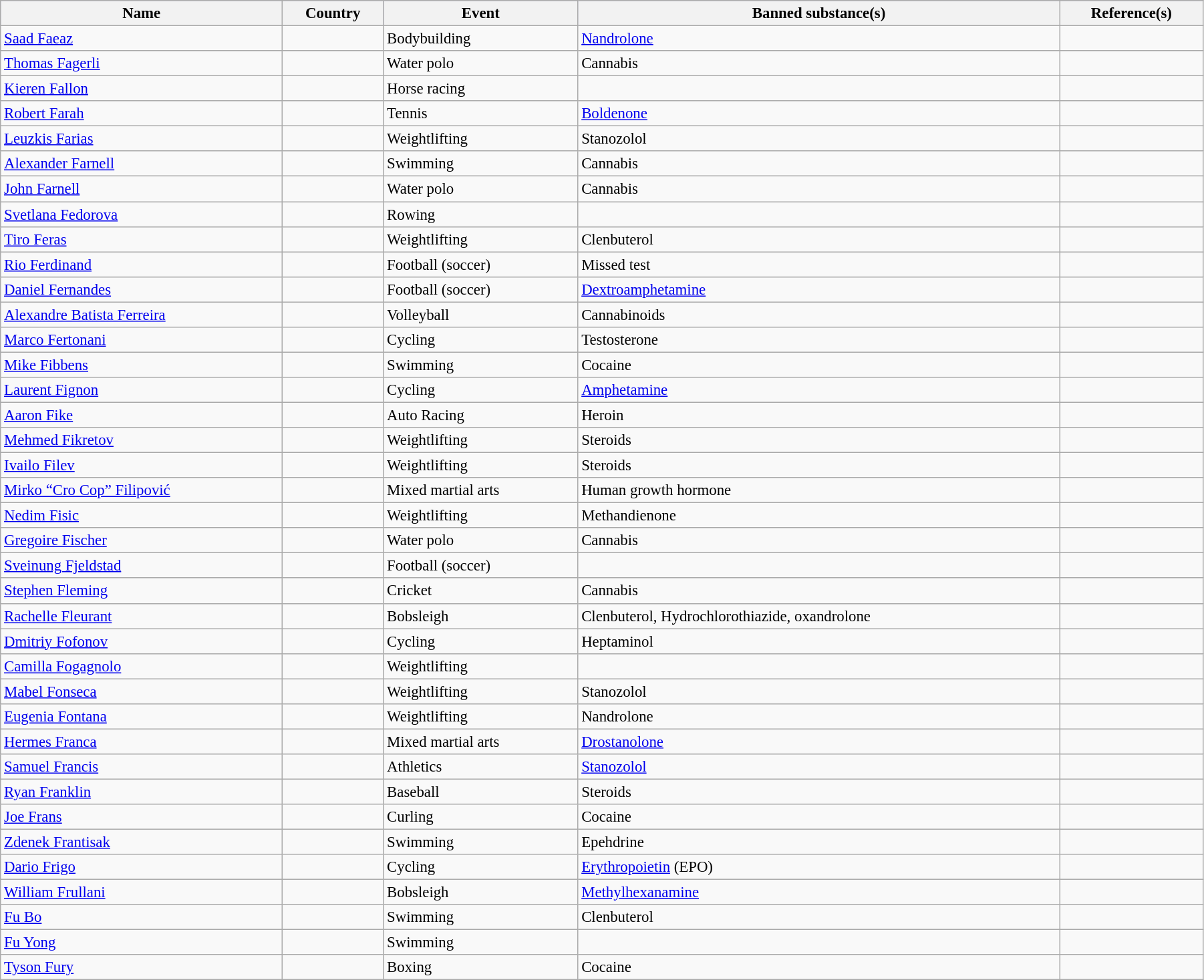<table class="wikitable sortable" style="font-size:95%; width:95%;">
<tr style="background:#ccf; class=;"sortable">
<th>Name</th>
<th>Country</th>
<th>Event</th>
<th>Banned substance(s)</th>
<th>Reference(s)</th>
</tr>
<tr>
<td><a href='#'>Saad Faeaz</a></td>
<td></td>
<td>Bodybuilding</td>
<td><a href='#'>Nandrolone</a></td>
<td></td>
</tr>
<tr>
<td><a href='#'>Thomas Fagerli</a></td>
<td></td>
<td>Water polo</td>
<td>Cannabis</td>
<td></td>
</tr>
<tr>
<td><a href='#'>Kieren Fallon</a></td>
<td></td>
<td>Horse racing</td>
<td></td>
<td></td>
</tr>
<tr>
<td><a href='#'>Robert Farah</a></td>
<td></td>
<td>Tennis</td>
<td><a href='#'>Boldenone</a></td>
<td></td>
</tr>
<tr>
<td><a href='#'>Leuzkis Farias</a></td>
<td></td>
<td>Weightlifting</td>
<td>Stanozolol</td>
<td></td>
</tr>
<tr>
<td><a href='#'>Alexander Farnell</a></td>
<td></td>
<td>Swimming</td>
<td>Cannabis</td>
<td></td>
</tr>
<tr>
<td><a href='#'>John Farnell</a></td>
<td></td>
<td>Water polo</td>
<td>Cannabis</td>
<td></td>
</tr>
<tr>
<td><a href='#'>Svetlana Fedorova</a></td>
<td></td>
<td>Rowing</td>
<td></td>
<td></td>
</tr>
<tr>
<td><a href='#'>Tiro Feras</a></td>
<td></td>
<td>Weightlifting</td>
<td>Clenbuterol</td>
<td></td>
</tr>
<tr>
<td><a href='#'>Rio Ferdinand</a></td>
<td></td>
<td>Football (soccer)</td>
<td>Missed test</td>
<td></td>
</tr>
<tr>
<td><a href='#'>Daniel Fernandes</a></td>
<td></td>
<td>Football (soccer)</td>
<td><a href='#'>Dextroamphetamine</a></td>
<td></td>
</tr>
<tr>
<td><a href='#'>Alexandre Batista Ferreira</a></td>
<td></td>
<td>Volleyball</td>
<td>Cannabinoids</td>
<td></td>
</tr>
<tr>
<td><a href='#'>Marco Fertonani</a></td>
<td></td>
<td>Cycling</td>
<td>Testosterone</td>
<td></td>
</tr>
<tr>
<td><a href='#'>Mike Fibbens</a></td>
<td></td>
<td>Swimming</td>
<td>Cocaine</td>
<td></td>
</tr>
<tr>
<td><a href='#'>Laurent Fignon</a></td>
<td></td>
<td>Cycling</td>
<td><a href='#'>Amphetamine</a></td>
<td></td>
</tr>
<tr>
<td><a href='#'>Aaron Fike</a></td>
<td></td>
<td>Auto Racing</td>
<td>Heroin</td>
<td></td>
</tr>
<tr>
<td><a href='#'>Mehmed Fikretov</a></td>
<td></td>
<td>Weightlifting</td>
<td>Steroids</td>
<td></td>
</tr>
<tr>
<td><a href='#'>Ivailo Filev</a></td>
<td></td>
<td>Weightlifting</td>
<td>Steroids</td>
<td></td>
</tr>
<tr>
<td><a href='#'>Mirko “Cro Cop” Filipović</a></td>
<td></td>
<td>Mixed martial arts</td>
<td>Human growth hormone</td>
<td></td>
</tr>
<tr>
<td><a href='#'>Nedim Fisic</a></td>
<td></td>
<td>Weightlifting</td>
<td>Methandienone</td>
<td></td>
</tr>
<tr>
<td><a href='#'>Gregoire Fischer</a></td>
<td></td>
<td>Water polo</td>
<td>Cannabis</td>
<td></td>
</tr>
<tr>
<td><a href='#'>Sveinung Fjeldstad</a></td>
<td></td>
<td>Football (soccer)</td>
<td></td>
<td></td>
</tr>
<tr>
<td><a href='#'>Stephen Fleming</a></td>
<td></td>
<td>Cricket</td>
<td>Cannabis</td>
<td></td>
</tr>
<tr>
<td><a href='#'>Rachelle Fleurant</a></td>
<td></td>
<td>Bobsleigh</td>
<td>Clenbuterol, Hydrochlorothiazide, oxandrolone</td>
<td></td>
</tr>
<tr>
<td><a href='#'>Dmitriy Fofonov</a></td>
<td></td>
<td>Cycling</td>
<td>Heptaminol</td>
<td></td>
</tr>
<tr>
<td><a href='#'>Camilla Fogagnolo</a></td>
<td></td>
<td>Weightlifting</td>
<td></td>
<td></td>
</tr>
<tr>
<td><a href='#'>Mabel Fonseca</a></td>
<td></td>
<td>Weightlifting</td>
<td>Stanozolol</td>
<td></td>
</tr>
<tr>
<td><a href='#'>Eugenia Fontana</a></td>
<td></td>
<td>Weightlifting</td>
<td>Nandrolone</td>
<td></td>
</tr>
<tr>
<td><a href='#'>Hermes Franca</a></td>
<td></td>
<td>Mixed martial arts</td>
<td><a href='#'>Drostanolone</a></td>
<td></td>
</tr>
<tr>
<td><a href='#'>Samuel Francis</a></td>
<td></td>
<td>Athletics</td>
<td><a href='#'>Stanozolol</a></td>
<td></td>
</tr>
<tr>
<td><a href='#'>Ryan Franklin</a></td>
<td></td>
<td>Baseball</td>
<td>Steroids</td>
<td></td>
</tr>
<tr>
<td><a href='#'>Joe Frans</a></td>
<td></td>
<td>Curling</td>
<td>Cocaine</td>
<td></td>
</tr>
<tr>
<td><a href='#'>Zdenek Frantisak</a></td>
<td></td>
<td>Swimming</td>
<td>Epehdrine</td>
<td></td>
</tr>
<tr>
<td><a href='#'>Dario Frigo</a></td>
<td></td>
<td>Cycling</td>
<td><a href='#'>Erythropoietin</a> (EPO)</td>
<td></td>
</tr>
<tr>
<td><a href='#'>William Frullani</a></td>
<td></td>
<td>Bobsleigh</td>
<td><a href='#'>Methylhexanamine</a></td>
<td></td>
</tr>
<tr>
<td><a href='#'>Fu Bo</a></td>
<td></td>
<td>Swimming</td>
<td>Clenbuterol</td>
<td></td>
</tr>
<tr>
<td><a href='#'>Fu Yong</a></td>
<td></td>
<td>Swimming</td>
<td></td>
<td></td>
</tr>
<tr>
<td><a href='#'>Tyson Fury</a></td>
<td></td>
<td>Boxing</td>
<td>Cocaine</td>
<td></td>
</tr>
</table>
